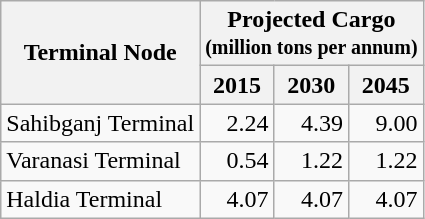<table class="wikitable sortable" style="text-align: right;">
<tr>
<th rowspan="2">Terminal Node</th>
<th colspan="3">Projected Cargo<br><small>(million tons per annum)</small></th>
</tr>
<tr>
<th data-sort-type="number">2015</th>
<th data-sort-type="number">2030</th>
<th data-sort-type="number">2045</th>
</tr>
<tr>
<td align="left">Sahibganj Terminal</td>
<td>2.24</td>
<td>4.39</td>
<td>9.00</td>
</tr>
<tr>
<td align="left">Varanasi Terminal</td>
<td>0.54</td>
<td>1.22</td>
<td>1.22</td>
</tr>
<tr>
<td align="left">Haldia Terminal</td>
<td>4.07</td>
<td>4.07</td>
<td>4.07</td>
</tr>
</table>
